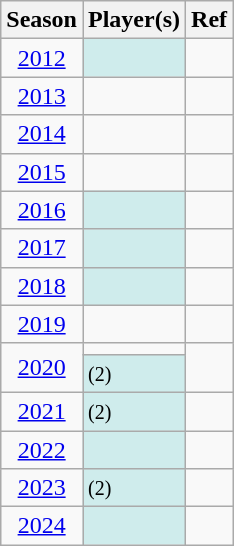<table class="wikitable sortable" style="text-align:center">
<tr>
<th>Season</th>
<th>Player(s)</th>
<th class="unsortable">Ref</th>
</tr>
<tr>
<td><a href='#'>2012</a></td>
<td align=left bgcolor="#CFECEC"></td>
<td></td>
</tr>
<tr>
<td><a href='#'>2013</a></td>
<td align=left></td>
<td></td>
</tr>
<tr>
<td><a href='#'>2014</a></td>
<td align=left></td>
<td></td>
</tr>
<tr>
<td><a href='#'>2015</a></td>
<td align=left></td>
<td></td>
</tr>
<tr>
<td><a href='#'>2016</a></td>
<td align=left bgcolor="#CFECEC"></td>
<td></td>
</tr>
<tr>
<td><a href='#'>2017</a></td>
<td align=left bgcolor="#CFECEC"></td>
<td></td>
</tr>
<tr>
<td><a href='#'>2018</a></td>
<td align=left bgcolor="#CFECEC"></td>
<td></td>
</tr>
<tr>
<td><a href='#'>2019</a></td>
<td align=left></td>
<td></td>
</tr>
<tr>
<td rowspan=2><a href='#'>2020</a></td>
<td align=left></td>
<td rowspan=2></td>
</tr>
<tr>
<td align=left bgcolor="#CFECEC"> <small>(2)</small></td>
</tr>
<tr>
<td><a href='#'>2021</a></td>
<td align=left bgcolor="#CFECEC"> <small>(2)</small></td>
<td></td>
</tr>
<tr>
<td><a href='#'>2022</a></td>
<td align=left bgcolor="#CFECEC"></td>
<td></td>
</tr>
<tr>
<td><a href='#'>2023</a></td>
<td align=left bgcolor="#CFECEC"> <small>(2)</small></td>
<td></td>
</tr>
<tr>
<td><a href='#'>2024</a></td>
<td align=left bgcolor="#CFECEC"></td>
<td></td>
</tr>
</table>
